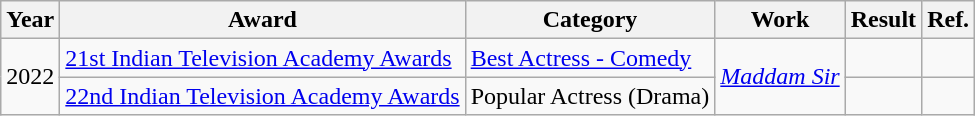<table class="wikitable">
<tr>
<th>Year</th>
<th>Award</th>
<th>Category</th>
<th>Work</th>
<th>Result</th>
<th>Ref.</th>
</tr>
<tr>
<td rowspan="2">2022</td>
<td><a href='#'>21st Indian Television Academy Awards</a></td>
<td><a href='#'>Best Actress - Comedy</a></td>
<td rowspan="2"><em><a href='#'>Maddam Sir</a></em></td>
<td></td>
<td></td>
</tr>
<tr>
<td><a href='#'>22nd Indian Television Academy Awards</a></td>
<td>Popular Actress (Drama)</td>
<td></td>
<td></td>
</tr>
</table>
